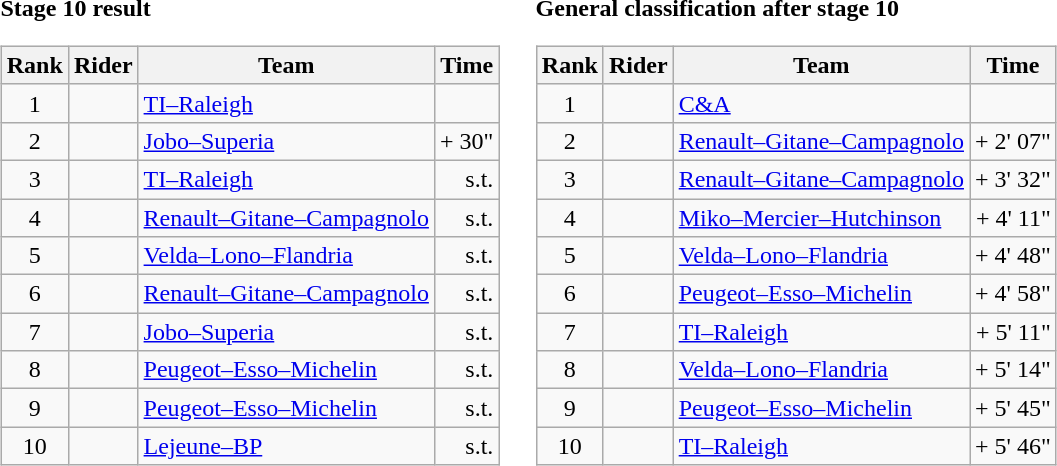<table>
<tr>
<td><strong>Stage 10 result</strong><br><table class="wikitable">
<tr>
<th scope="col">Rank</th>
<th scope="col">Rider</th>
<th scope="col">Team</th>
<th scope="col">Time</th>
</tr>
<tr>
<td style="text-align:center;">1</td>
<td></td>
<td><a href='#'>TI–Raleigh</a></td>
<td style="text-align:right;"></td>
</tr>
<tr>
<td style="text-align:center;">2</td>
<td></td>
<td><a href='#'>Jobo–Superia</a></td>
<td style="text-align:right;">+ 30"</td>
</tr>
<tr>
<td style="text-align:center;">3</td>
<td></td>
<td><a href='#'>TI–Raleigh</a></td>
<td style="text-align:right;">s.t.</td>
</tr>
<tr>
<td style="text-align:center;">4</td>
<td></td>
<td><a href='#'>Renault–Gitane–Campagnolo</a></td>
<td style="text-align:right;">s.t.</td>
</tr>
<tr>
<td style="text-align:center;">5</td>
<td></td>
<td><a href='#'>Velda–Lono–Flandria</a></td>
<td style="text-align:right;">s.t.</td>
</tr>
<tr>
<td style="text-align:center;">6</td>
<td></td>
<td><a href='#'>Renault–Gitane–Campagnolo</a></td>
<td style="text-align:right;">s.t.</td>
</tr>
<tr>
<td style="text-align:center;">7</td>
<td></td>
<td><a href='#'>Jobo–Superia</a></td>
<td style="text-align:right;">s.t.</td>
</tr>
<tr>
<td style="text-align:center;">8</td>
<td></td>
<td><a href='#'>Peugeot–Esso–Michelin</a></td>
<td style="text-align:right;">s.t.</td>
</tr>
<tr>
<td style="text-align:center;">9</td>
<td></td>
<td><a href='#'>Peugeot–Esso–Michelin</a></td>
<td style="text-align:right;">s.t.</td>
</tr>
<tr>
<td style="text-align:center;">10</td>
<td></td>
<td><a href='#'>Lejeune–BP</a></td>
<td style="text-align:right;">s.t.</td>
</tr>
</table>
</td>
<td></td>
<td><strong>General classification after stage 10</strong><br><table class="wikitable">
<tr>
<th scope="col">Rank</th>
<th scope="col">Rider</th>
<th scope="col">Team</th>
<th scope="col">Time</th>
</tr>
<tr>
<td style="text-align:center;">1</td>
<td> </td>
<td><a href='#'>C&A</a></td>
<td style="text-align:right;"></td>
</tr>
<tr>
<td style="text-align:center;">2</td>
<td></td>
<td><a href='#'>Renault–Gitane–Campagnolo</a></td>
<td style="text-align:right;">+ 2' 07"</td>
</tr>
<tr>
<td style="text-align:center;">3</td>
<td></td>
<td><a href='#'>Renault–Gitane–Campagnolo</a></td>
<td style="text-align:right;">+ 3' 32"</td>
</tr>
<tr>
<td style="text-align:center;">4</td>
<td></td>
<td><a href='#'>Miko–Mercier–Hutchinson</a></td>
<td style="text-align:right;">+ 4' 11"</td>
</tr>
<tr>
<td style="text-align:center;">5</td>
<td></td>
<td><a href='#'>Velda–Lono–Flandria</a></td>
<td style="text-align:right;">+ 4' 48"</td>
</tr>
<tr>
<td style="text-align:center;">6</td>
<td></td>
<td><a href='#'>Peugeot–Esso–Michelin</a></td>
<td style="text-align:right;">+ 4' 58"</td>
</tr>
<tr>
<td style="text-align:center;">7</td>
<td></td>
<td><a href='#'>TI–Raleigh</a></td>
<td style="text-align:right;">+ 5' 11"</td>
</tr>
<tr>
<td style="text-align:center;">8</td>
<td></td>
<td><a href='#'>Velda–Lono–Flandria</a></td>
<td style="text-align:right;">+ 5' 14"</td>
</tr>
<tr>
<td style="text-align:center;">9</td>
<td></td>
<td><a href='#'>Peugeot–Esso–Michelin</a></td>
<td style="text-align:right;">+ 5' 45"</td>
</tr>
<tr>
<td style="text-align:center;">10</td>
<td></td>
<td><a href='#'>TI–Raleigh</a></td>
<td style="text-align:right;">+ 5' 46"</td>
</tr>
</table>
</td>
</tr>
</table>
